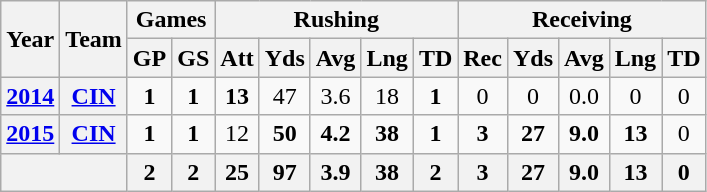<table class="wikitable" style="text-align:center;">
<tr>
<th rowspan="2">Year</th>
<th rowspan="2">Team</th>
<th colspan="2">Games</th>
<th colspan="5">Rushing</th>
<th colspan="5">Receiving</th>
</tr>
<tr>
<th>GP</th>
<th>GS</th>
<th>Att</th>
<th>Yds</th>
<th>Avg</th>
<th>Lng</th>
<th>TD</th>
<th>Rec</th>
<th>Yds</th>
<th>Avg</th>
<th>Lng</th>
<th>TD</th>
</tr>
<tr>
<th><a href='#'>2014</a></th>
<th><a href='#'>CIN</a></th>
<td><strong>1</strong></td>
<td><strong>1</strong></td>
<td><strong>13</strong></td>
<td>47</td>
<td>3.6</td>
<td>18</td>
<td><strong>1</strong></td>
<td>0</td>
<td>0</td>
<td>0.0</td>
<td>0</td>
<td>0</td>
</tr>
<tr>
<th><a href='#'>2015</a></th>
<th><a href='#'>CIN</a></th>
<td><strong>1</strong></td>
<td><strong>1</strong></td>
<td>12</td>
<td><strong>50</strong></td>
<td><strong>4.2</strong></td>
<td><strong>38</strong></td>
<td><strong>1</strong></td>
<td><strong>3</strong></td>
<td><strong>27</strong></td>
<td><strong>9.0</strong></td>
<td><strong>13</strong></td>
<td>0</td>
</tr>
<tr>
<th colspan="2"></th>
<th>2</th>
<th>2</th>
<th>25</th>
<th>97</th>
<th>3.9</th>
<th>38</th>
<th>2</th>
<th>3</th>
<th>27</th>
<th>9.0</th>
<th>13</th>
<th>0</th>
</tr>
</table>
